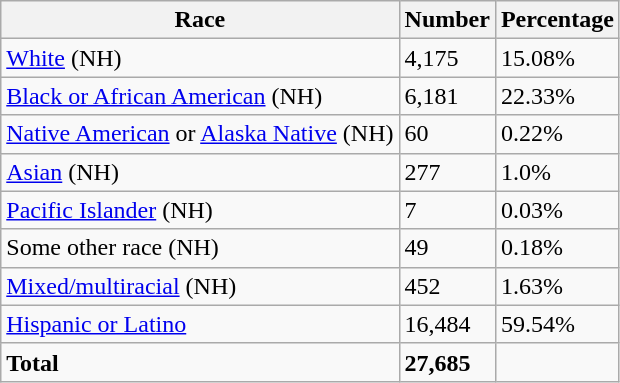<table class="wikitable">
<tr>
<th>Race</th>
<th>Number</th>
<th>Percentage</th>
</tr>
<tr>
<td><a href='#'>White</a> (NH)</td>
<td>4,175</td>
<td>15.08%</td>
</tr>
<tr>
<td><a href='#'>Black or African American</a> (NH)</td>
<td>6,181</td>
<td>22.33%</td>
</tr>
<tr>
<td><a href='#'>Native American</a> or <a href='#'>Alaska Native</a> (NH)</td>
<td>60</td>
<td>0.22%</td>
</tr>
<tr>
<td><a href='#'>Asian</a> (NH)</td>
<td>277</td>
<td>1.0%</td>
</tr>
<tr>
<td><a href='#'>Pacific Islander</a> (NH)</td>
<td>7</td>
<td>0.03%</td>
</tr>
<tr>
<td>Some other race (NH)</td>
<td>49</td>
<td>0.18%</td>
</tr>
<tr>
<td><a href='#'>Mixed/multiracial</a> (NH)</td>
<td>452</td>
<td>1.63%</td>
</tr>
<tr>
<td><a href='#'>Hispanic or Latino</a></td>
<td>16,484</td>
<td>59.54%</td>
</tr>
<tr>
<td><strong>Total</strong></td>
<td><strong>27,685</strong></td>
<td></td>
</tr>
</table>
